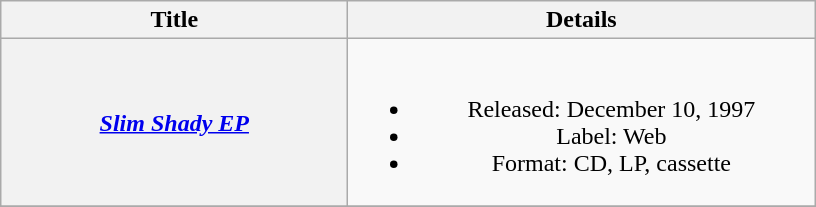<table class="wikitable plainrowheaders" style="text-align:center;">
<tr>
<th scope="col" style="width:14em;">Title</th>
<th scope="col" style="width:19em;">Details</th>
</tr>
<tr>
<th scope="row"><em><a href='#'>Slim Shady EP</a></em></th>
<td><br><ul><li>Released: December 10, 1997</li><li>Label: Web</li><li>Format: CD, LP, cassette</li></ul></td>
</tr>
<tr>
</tr>
</table>
